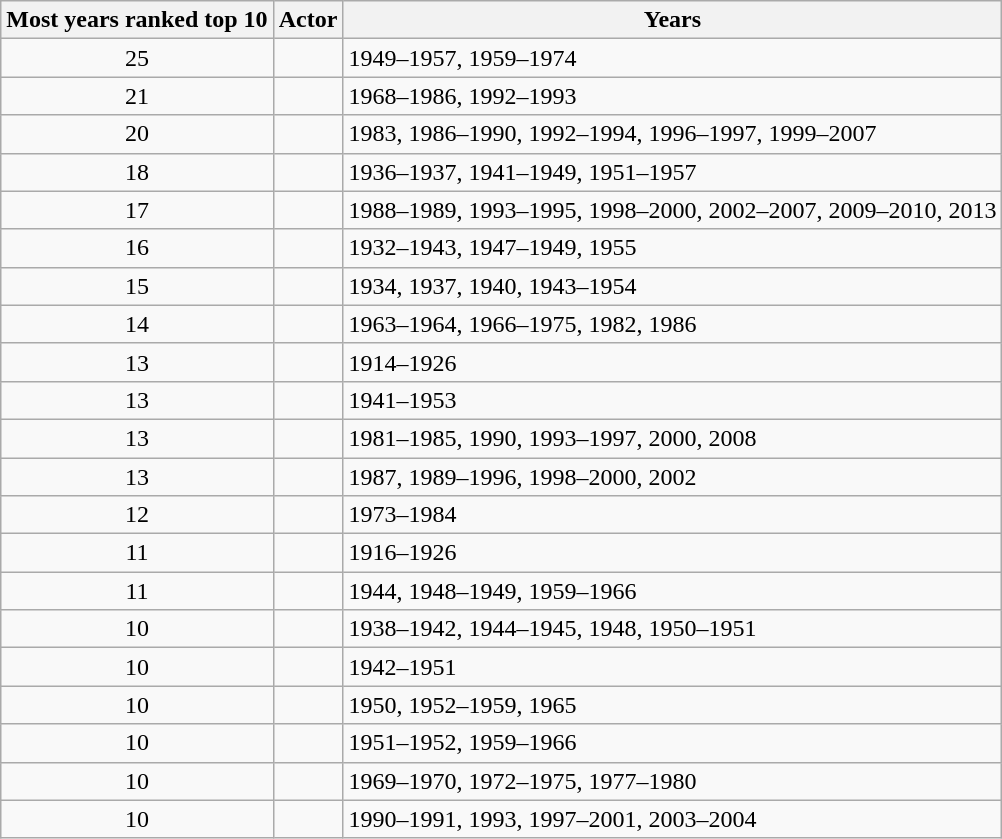<table class="wikitable sortable">
<tr>
<th>Most years ranked top 10</th>
<th>Actor</th>
<th>Years</th>
</tr>
<tr>
<td style="text-align:center">25</td>
<td></td>
<td>1949–1957, 1959–1974</td>
</tr>
<tr>
<td style="text-align:center">21</td>
<td></td>
<td>1968–1986, 1992–1993</td>
</tr>
<tr>
<td style="text-align:center">20</td>
<td></td>
<td>1983, 1986–1990, 1992–1994, 1996–1997, 1999–2007</td>
</tr>
<tr>
<td style="text-align:center">18</td>
<td></td>
<td>1936–1937, 1941–1949, 1951–1957</td>
</tr>
<tr>
<td style="text-align:center">17</td>
<td></td>
<td>1988–1989, 1993–1995, 1998–2000, 2002–2007, 2009–2010, 2013</td>
</tr>
<tr>
<td style="text-align:center">16</td>
<td></td>
<td>1932–1943, 1947–1949, 1955</td>
</tr>
<tr>
<td style="text-align:center">15</td>
<td></td>
<td>1934, 1937, 1940, 1943–1954</td>
</tr>
<tr>
<td style="text-align:center">14</td>
<td></td>
<td>1963–1964, 1966–1975, 1982, 1986</td>
</tr>
<tr>
<td style="text-align:center">13</td>
<td></td>
<td>1914–1926</td>
</tr>
<tr>
<td style="text-align:center">13</td>
<td></td>
<td>1941–1953</td>
</tr>
<tr>
<td style="text-align:center">13</td>
<td></td>
<td>1981–1985, 1990, 1993–1997, 2000, 2008</td>
</tr>
<tr>
<td style="text-align:center">13</td>
<td></td>
<td>1987, 1989–1996, 1998–2000, 2002</td>
</tr>
<tr>
<td style="text-align:center">12</td>
<td></td>
<td>1973–1984</td>
</tr>
<tr>
<td style="text-align:center">11</td>
<td></td>
<td>1916–1926</td>
</tr>
<tr>
<td style="text-align:center">11</td>
<td></td>
<td>1944, 1948–1949, 1959–1966</td>
</tr>
<tr>
<td style="text-align:center">10</td>
<td></td>
<td>1938–1942, 1944–1945, 1948, 1950–1951</td>
</tr>
<tr>
<td style="text-align:center">10</td>
<td></td>
<td>1942–1951</td>
</tr>
<tr>
<td style="text-align:center">10</td>
<td></td>
<td>1950, 1952–1959, 1965</td>
</tr>
<tr>
<td style="text-align:center">10</td>
<td></td>
<td>1951–1952, 1959–1966</td>
</tr>
<tr>
<td style="text-align:center">10</td>
<td></td>
<td>1969–1970, 1972–1975, 1977–1980</td>
</tr>
<tr>
<td style="text-align:center">10</td>
<td></td>
<td>1990–1991, 1993, 1997–2001, 2003–2004</td>
</tr>
</table>
